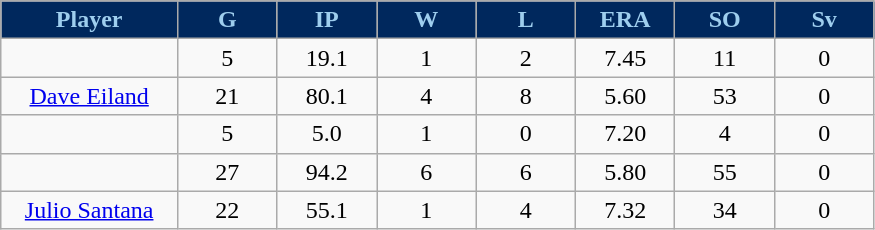<table class="wikitable sortable">
<tr>
<th style="background:#00285D;color:#9ECEEE;" width="16%">Player</th>
<th style="background:#00285D;color:#9ECEEE;" width="9%">G</th>
<th style="background:#00285D;color:#9ECEEE;" width="9%">IP</th>
<th style="background:#00285D;color:#9ECEEE;" width="9%">W</th>
<th style="background:#00285D;color:#9ECEEE;" width="9%">L</th>
<th style="background:#00285D;color:#9ECEEE;" width="9%">ERA</th>
<th style="background:#00285D;color:#9ECEEE;" width="9%">SO</th>
<th style="background:#00285D;color:#9ECEEE;" width="9%">Sv</th>
</tr>
<tr align="center">
<td></td>
<td>5</td>
<td>19.1</td>
<td>1</td>
<td>2</td>
<td>7.45</td>
<td>11</td>
<td>0</td>
</tr>
<tr align="center">
<td><a href='#'>Dave Eiland</a></td>
<td>21</td>
<td>80.1</td>
<td>4</td>
<td>8</td>
<td>5.60</td>
<td>53</td>
<td>0</td>
</tr>
<tr align=center>
<td></td>
<td>5</td>
<td>5.0</td>
<td>1</td>
<td>0</td>
<td>7.20</td>
<td>4</td>
<td>0</td>
</tr>
<tr align="center">
<td></td>
<td>27</td>
<td>94.2</td>
<td>6</td>
<td>6</td>
<td>5.80</td>
<td>55</td>
<td>0</td>
</tr>
<tr align="center">
<td><a href='#'>Julio Santana</a></td>
<td>22</td>
<td>55.1</td>
<td>1</td>
<td>4</td>
<td>7.32</td>
<td>34</td>
<td>0</td>
</tr>
</table>
